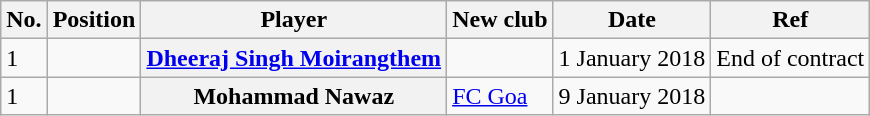<table class="wikitable plainrowheaders" style="text-align:center; text-align:left">
<tr>
<th>No.</th>
<th scope="col">Position</th>
<th scope="col">Player</th>
<th scope="col">New club</th>
<th scope="col">Date</th>
<th scope="col">Ref</th>
</tr>
<tr>
<td>1</td>
<td></td>
<th scope="row"> <a href='#'>Dheeraj Singh Moirangthem</a></th>
<td></td>
<td>1 January 2018</td>
<td>End of contract</td>
</tr>
<tr>
<td>1</td>
<td></td>
<th scope="row"> Mohammad Nawaz</th>
<td> <a href='#'>FC Goa</a></td>
<td>9 January 2018</td>
<td></td>
</tr>
</table>
